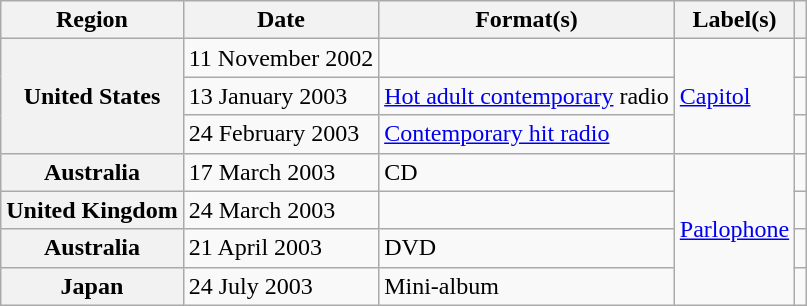<table class="wikitable plainrowheaders">
<tr>
<th scope="col">Region</th>
<th scope="col">Date</th>
<th scope="col">Format(s)</th>
<th scope="col">Label(s)</th>
<th scope="col"></th>
</tr>
<tr>
<th scope="row" rowspan="3">United States</th>
<td>11 November 2002</td>
<td></td>
<td rowspan="3"><a href='#'>Capitol</a></td>
<td></td>
</tr>
<tr>
<td>13 January 2003</td>
<td><a href='#'>Hot adult contemporary</a> radio</td>
<td></td>
</tr>
<tr>
<td>24 February 2003</td>
<td><a href='#'>Contemporary hit radio</a></td>
<td></td>
</tr>
<tr>
<th scope="row">Australia</th>
<td>17 March 2003</td>
<td>CD</td>
<td rowspan="4"><a href='#'>Parlophone</a></td>
<td></td>
</tr>
<tr>
<th scope="row">United Kingdom</th>
<td>24 March 2003</td>
<td></td>
<td></td>
</tr>
<tr>
<th scope="row">Australia</th>
<td>21 April 2003</td>
<td>DVD</td>
<td></td>
</tr>
<tr>
<th scope="row">Japan</th>
<td>24 July 2003</td>
<td>Mini-album</td>
<td></td>
</tr>
</table>
